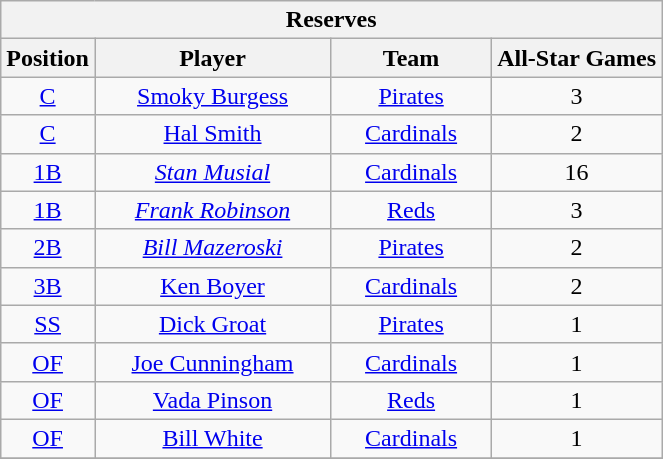<table class="wikitable" style="font-size: 100%; text-align:right;">
<tr>
<th colspan="4">Reserves</th>
</tr>
<tr>
<th>Position</th>
<th width="150">Player</th>
<th width="100">Team</th>
<th>All-Star Games</th>
</tr>
<tr>
<td align="center"><a href='#'>C</a></td>
<td align="center"><a href='#'>Smoky Burgess</a></td>
<td align="center"><a href='#'>Pirates</a></td>
<td align="center">3</td>
</tr>
<tr>
<td align="center"><a href='#'>C</a></td>
<td align="center"><a href='#'>Hal Smith</a></td>
<td align="center"><a href='#'>Cardinals</a></td>
<td align="center">2</td>
</tr>
<tr>
<td align="center"><a href='#'>1B</a></td>
<td align="center"><em><a href='#'>Stan Musial</a></em></td>
<td align="center"><a href='#'>Cardinals</a></td>
<td align="center">16</td>
</tr>
<tr>
<td align="center"><a href='#'>1B</a></td>
<td align="center"><em><a href='#'>Frank Robinson</a></em></td>
<td align="center"><a href='#'>Reds</a></td>
<td align="center">3</td>
</tr>
<tr>
<td align="center"><a href='#'>2B</a></td>
<td align="center"><em><a href='#'>Bill Mazeroski</a></em></td>
<td align="center"><a href='#'>Pirates</a></td>
<td align="center">2</td>
</tr>
<tr>
<td align="center"><a href='#'>3B</a></td>
<td align="center"><a href='#'>Ken Boyer</a></td>
<td align="center"><a href='#'>Cardinals</a></td>
<td align="center">2</td>
</tr>
<tr>
<td align="center"><a href='#'>SS</a></td>
<td align="center"><a href='#'>Dick Groat</a></td>
<td align="center"><a href='#'>Pirates</a></td>
<td align="center">1</td>
</tr>
<tr>
<td align="center"><a href='#'>OF</a></td>
<td align="center"><a href='#'>Joe Cunningham</a></td>
<td align="center"><a href='#'>Cardinals</a></td>
<td align="center">1</td>
</tr>
<tr>
<td align="center"><a href='#'>OF</a></td>
<td align="center"><a href='#'>Vada Pinson</a></td>
<td align="center"><a href='#'>Reds</a></td>
<td align="center">1</td>
</tr>
<tr>
<td align="center"><a href='#'>OF</a></td>
<td align="center"><a href='#'>Bill White</a></td>
<td align="center"><a href='#'>Cardinals</a></td>
<td align="center">1</td>
</tr>
<tr>
</tr>
</table>
